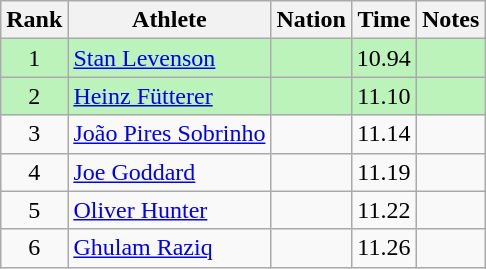<table class="wikitable sortable" style="text-align:center">
<tr>
<th>Rank</th>
<th>Athlete</th>
<th>Nation</th>
<th>Time</th>
<th>Notes</th>
</tr>
<tr bgcolor=bbf3bb>
<td>1</td>
<td align=left><a href='#'>Stan Levenson</a></td>
<td align=left></td>
<td>10.94</td>
<td></td>
</tr>
<tr bgcolor=bbf3bb>
<td>2</td>
<td align=left><a href='#'>Heinz Fütterer</a></td>
<td align=left></td>
<td>11.10</td>
<td></td>
</tr>
<tr>
<td>3</td>
<td align=left><a href='#'>João Pires Sobrinho</a></td>
<td align=left></td>
<td>11.14</td>
<td></td>
</tr>
<tr>
<td>4</td>
<td align=left><a href='#'>Joe Goddard</a></td>
<td align=left></td>
<td>11.19</td>
<td></td>
</tr>
<tr>
<td>5</td>
<td align=left><a href='#'>Oliver Hunter</a></td>
<td align=left></td>
<td>11.22</td>
<td></td>
</tr>
<tr>
<td>6</td>
<td align=left><a href='#'>Ghulam Raziq</a></td>
<td align=left></td>
<td>11.26</td>
<td></td>
</tr>
</table>
